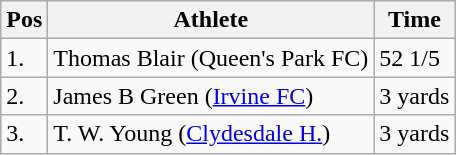<table class="wikitable">
<tr>
<th>Pos</th>
<th>Athlete</th>
<th>Time</th>
</tr>
<tr>
<td>1.</td>
<td>Thomas Blair (Queen's Park FC)</td>
<td>52 1/5</td>
</tr>
<tr>
<td>2.</td>
<td>James B Green (<a href='#'>Irvine FC</a>)</td>
<td>3 yards</td>
</tr>
<tr>
<td>3.</td>
<td>T. W. Young (<a href='#'>Clydesdale H.</a>)</td>
<td>3 yards</td>
</tr>
</table>
